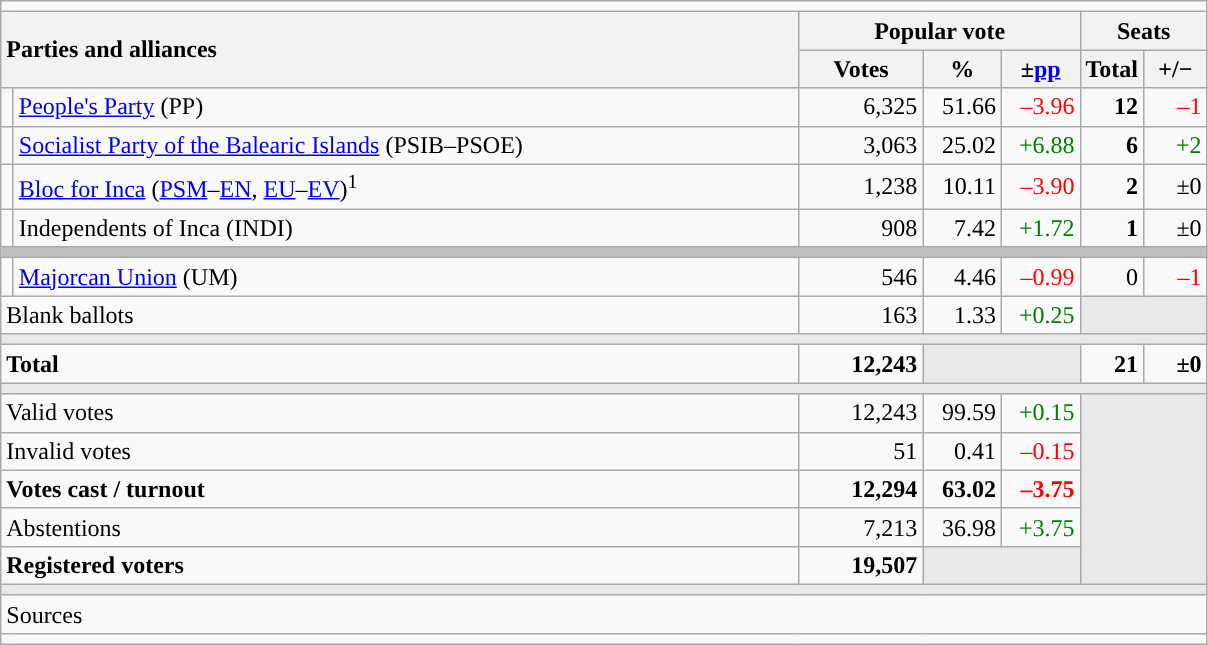<table class="wikitable" style="text-align:right;">
<tr>
<td colspan="7"></td>
</tr>
<tr>
<th style="text-align:left;" rowspan="2" colspan="2" width="525">Parties and alliances</th>
<th colspan="3">Popular vote</th>
<th colspan="2">Seats</th>
</tr>
<tr>
<th width="75">Votes</th>
<th width="45">%</th>
<th width="45">±<a href='#'>pp</a></th>
<th width="35">Total</th>
<th width="35">+/−</th>
</tr>
<tr>
<td width="1" style="color:inherit;background:"></td>
<td align="left"><a href='#'>People's Party</a> (PP)</td>
<td>6,325</td>
<td>51.66</td>
<td style="color:red;">–3.96</td>
<td><strong>12</strong></td>
<td style="color:red;">–1</td>
</tr>
<tr>
<td style="color:inherit;background:"></td>
<td align="left"><a href='#'>Socialist Party of the Balearic Islands</a> (PSIB–PSOE)</td>
<td>3,063</td>
<td>25.02</td>
<td style="color:green;">+6.88</td>
<td><strong>6</strong></td>
<td style="color:green;">+2</td>
</tr>
<tr>
<td style="color:inherit;background:"></td>
<td align="left"><a href='#'>Bloc for Inca</a> (<a href='#'>PSM</a>–<a href='#'>EN</a>, <a href='#'>EU</a>–<a href='#'>EV</a>)<sup>1</sup></td>
<td>1,238</td>
<td>10.11</td>
<td style="color:red;">–3.90</td>
<td><strong>2</strong></td>
<td>±0</td>
</tr>
<tr>
<td style="color:inherit;background:"></td>
<td align="left">Independents of Inca (INDI)</td>
<td>908</td>
<td>7.42</td>
<td style="color:green;">+1.72</td>
<td><strong>1</strong></td>
<td>±0</td>
</tr>
<tr>
<td colspan="7" bgcolor="#C0C0C0"></td>
</tr>
<tr>
<td style="color:inherit;background:"></td>
<td align="left"><a href='#'>Majorcan Union</a> (UM)</td>
<td>546</td>
<td>4.46</td>
<td style="color:red;">–0.99</td>
<td>0</td>
<td style="color:red;">–1</td>
</tr>
<tr>
<td align="left" colspan="2">Blank ballots</td>
<td>163</td>
<td>1.33</td>
<td style="color:green;">+0.25</td>
<td bgcolor="#E9E9E9" colspan="2"></td>
</tr>
<tr>
<td colspan="7" bgcolor="#E9E9E9"></td>
</tr>
<tr style="font-weight:bold;">
<td align="left" colspan="2">Total</td>
<td>12,243</td>
<td bgcolor="#E9E9E9" colspan="2"></td>
<td>21</td>
<td>±0</td>
</tr>
<tr>
<td colspan="7" bgcolor="#E9E9E9"></td>
</tr>
<tr>
<td align="left" colspan="2">Valid votes</td>
<td>12,243</td>
<td>99.59</td>
<td style="color:green;">+0.15</td>
<td bgcolor="#E9E9E9" colspan="2" rowspan="5"></td>
</tr>
<tr>
<td align="left" colspan="2">Invalid votes</td>
<td>51</td>
<td>0.41</td>
<td style="color:red;">–0.15</td>
</tr>
<tr style="font-weight:bold;">
<td align="left" colspan="2">Votes cast / turnout</td>
<td>12,294</td>
<td>63.02</td>
<td style="color:red;">–3.75</td>
</tr>
<tr>
<td align="left" colspan="2">Abstentions</td>
<td>7,213</td>
<td>36.98</td>
<td style="color:green;">+3.75</td>
</tr>
<tr style="font-weight:bold;">
<td align="left" colspan="2">Registered voters</td>
<td>19,507</td>
<td bgcolor="#E9E9E9" colspan="2"></td>
</tr>
<tr>
<td colspan="7" bgcolor="#E9E9E9"></td>
</tr>
<tr>
<td align="left" colspan="7">Sources</td>
</tr>
<tr>
<td colspan="7" style="text-align:left; max-width:790px;"></td>
</tr>
</table>
